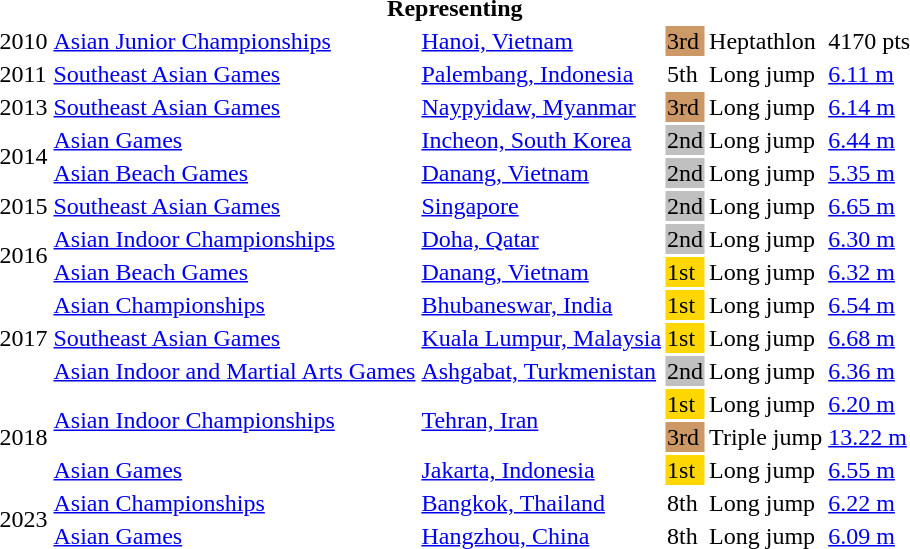<table>
<tr>
<th colspan="6">Representing </th>
</tr>
<tr>
<td>2010</td>
<td><a href='#'>Asian Junior Championships</a></td>
<td><a href='#'>Hanoi, Vietnam</a></td>
<td bgcolor=cc9966>3rd</td>
<td>Heptathlon</td>
<td>4170 pts</td>
</tr>
<tr>
<td>2011</td>
<td><a href='#'>Southeast Asian Games</a></td>
<td><a href='#'>Palembang, Indonesia</a></td>
<td>5th</td>
<td>Long jump</td>
<td><a href='#'>6.11 m</a></td>
</tr>
<tr>
<td>2013</td>
<td><a href='#'>Southeast Asian Games</a></td>
<td><a href='#'>Naypyidaw, Myanmar</a></td>
<td bgcolor=cc9966>3rd</td>
<td>Long jump</td>
<td><a href='#'>6.14 m</a></td>
</tr>
<tr>
<td rowspan=2>2014</td>
<td><a href='#'>Asian Games</a></td>
<td><a href='#'>Incheon, South Korea</a></td>
<td bgcolor=silver>2nd</td>
<td>Long jump</td>
<td><a href='#'>6.44 m</a></td>
</tr>
<tr>
<td><a href='#'>Asian Beach Games</a></td>
<td><a href='#'>Danang, Vietnam</a></td>
<td bgcolor=silver>2nd</td>
<td>Long jump</td>
<td><a href='#'>5.35 m</a></td>
</tr>
<tr>
<td>2015</td>
<td><a href='#'>Southeast Asian Games</a></td>
<td><a href='#'>Singapore</a></td>
<td bgcolor=silver>2nd</td>
<td>Long jump</td>
<td><a href='#'>6.65 m</a></td>
</tr>
<tr>
<td rowspan=2>2016</td>
<td><a href='#'>Asian Indoor Championships</a></td>
<td><a href='#'>Doha, Qatar</a></td>
<td bgcolor=silver>2nd</td>
<td>Long jump</td>
<td><a href='#'>6.30 m</a></td>
</tr>
<tr>
<td><a href='#'>Asian Beach Games</a></td>
<td><a href='#'>Danang, Vietnam</a></td>
<td bgcolor=gold>1st</td>
<td>Long jump</td>
<td><a href='#'>6.32 m</a></td>
</tr>
<tr>
<td rowspan=3>2017</td>
<td><a href='#'>Asian Championships</a></td>
<td><a href='#'>Bhubaneswar, India</a></td>
<td bgcolor=gold>1st</td>
<td>Long jump</td>
<td><a href='#'>6.54 m</a></td>
</tr>
<tr>
<td><a href='#'>Southeast Asian Games</a></td>
<td><a href='#'>Kuala Lumpur, Malaysia</a></td>
<td bgcolor=gold>1st</td>
<td>Long jump</td>
<td><a href='#'>6.68 m</a></td>
</tr>
<tr>
<td><a href='#'>Asian Indoor and Martial Arts Games</a></td>
<td><a href='#'>Ashgabat, Turkmenistan</a></td>
<td bgcolor=silver>2nd</td>
<td>Long jump</td>
<td><a href='#'>6.36 m</a></td>
</tr>
<tr>
<td rowspan=3>2018</td>
<td rowspan=2><a href='#'>Asian Indoor Championships</a></td>
<td rowspan=2><a href='#'>Tehran, Iran</a></td>
<td bgcolor=gold>1st</td>
<td>Long jump</td>
<td><a href='#'>6.20 m</a></td>
</tr>
<tr>
<td bgcolor=cc9966>3rd</td>
<td>Triple jump</td>
<td><a href='#'>13.22 m</a></td>
</tr>
<tr>
<td><a href='#'>Asian Games</a></td>
<td><a href='#'>Jakarta, Indonesia</a></td>
<td bgcolor=gold>1st</td>
<td>Long jump</td>
<td><a href='#'>6.55 m</a></td>
</tr>
<tr>
<td rowspan=2>2023</td>
<td><a href='#'>Asian  Championships</a></td>
<td><a href='#'>Bangkok, Thailand</a></td>
<td>8th</td>
<td>Long jump</td>
<td><a href='#'>6.22 m</a></td>
</tr>
<tr>
<td><a href='#'>Asian Games</a></td>
<td><a href='#'>Hangzhou, China</a></td>
<td>8th</td>
<td>Long jump</td>
<td><a href='#'>6.09 m</a></td>
</tr>
</table>
